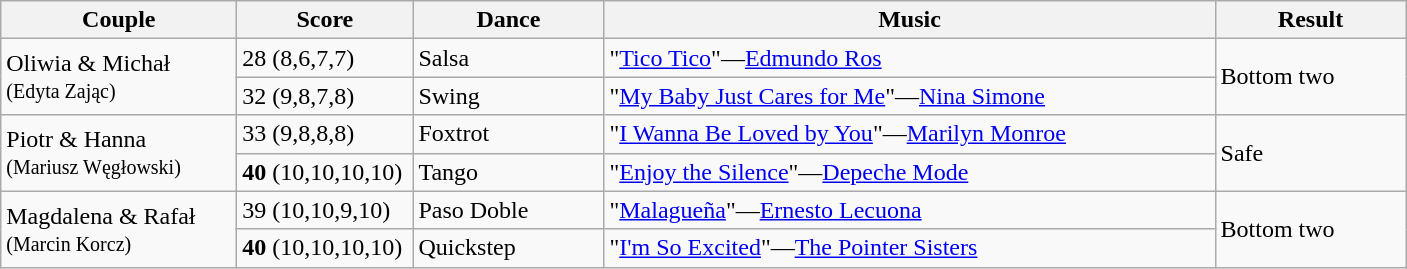<table class="wikitable">
<tr>
<th style="width:150px;">Couple</th>
<th style="width:110px;">Score</th>
<th style="width:120px;">Dance</th>
<th style="width:400px;">Music</th>
<th style="width:120px;">Result</th>
</tr>
<tr>
<td rowspan="2">Oliwia & Michał<br><small>(Edyta Zając)</small></td>
<td>28 (8,6,7,7)</td>
<td>Salsa</td>
<td>"<a href='#'>Tico Tico</a>"—<a href='#'>Edmundo Ros</a></td>
<td rowspan="2">Bottom two</td>
</tr>
<tr>
<td>32 (9,8,7,8)</td>
<td>Swing</td>
<td>"<a href='#'>My Baby Just Cares for Me</a>"—<a href='#'>Nina Simone</a></td>
</tr>
<tr>
<td rowspan="2">Piotr & Hanna<br><small>(Mariusz Węgłowski)</small></td>
<td>33 (9,8,8,8)</td>
<td>Foxtrot</td>
<td>"<a href='#'>I Wanna Be Loved by You</a>"—<a href='#'>Marilyn Monroe</a></td>
<td rowspan="2">Safe</td>
</tr>
<tr>
<td><strong>40</strong> (10,10,10,10)</td>
<td>Tango</td>
<td>"<a href='#'>Enjoy the Silence</a>"—<a href='#'>Depeche Mode</a></td>
</tr>
<tr>
<td rowspan="2">Magdalena & Rafał<br><small>(Marcin Korcz)</small></td>
<td>39 (10,10,9,10)</td>
<td>Paso Doble</td>
<td>"<a href='#'>Malagueña</a>"—<a href='#'>Ernesto Lecuona</a></td>
<td rowspan="2">Bottom two</td>
</tr>
<tr>
<td><strong>40</strong> (10,10,10,10)</td>
<td>Quickstep</td>
<td>"<a href='#'>I'm So Excited</a>"—<a href='#'>The Pointer Sisters</a></td>
</tr>
</table>
